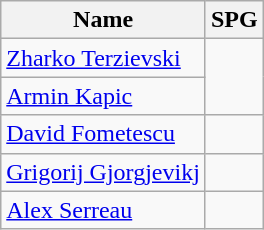<table class=wikitable>
<tr>
<th>Name</th>
<th>SPG</th>
</tr>
<tr>
<td> <a href='#'>Zharko Terzievski</a></td>
<td rowspan=2></td>
</tr>
<tr>
<td> <a href='#'>Armin Kapic</a></td>
</tr>
<tr>
<td> <a href='#'>David Fometescu</a></td>
<td></td>
</tr>
<tr>
<td> <a href='#'>Grigorij Gjorgjevikj</a></td>
<td></td>
</tr>
<tr>
<td> <a href='#'>Alex Serreau</a></td>
<td></td>
</tr>
</table>
